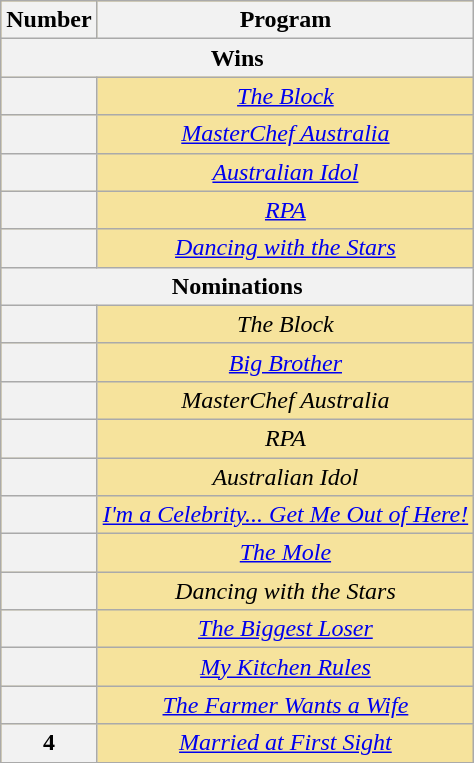<table class="wikitable" rowspan=2 style="text-align: center; background: #f6e39c">
<tr>
<th scope="col" style="width:55px;">Number</th>
<th scope="col" style="text-align:center;">Program</th>
</tr>
<tr>
<th colspan="2">Wins</th>
</tr>
<tr>
<th scope="row"></th>
<td><em><a href='#'>The Block</a></em></td>
</tr>
<tr>
<th scope="row"></th>
<td><em><a href='#'>MasterChef Australia</a></em></td>
</tr>
<tr>
<th scope="row"></th>
<td><em><a href='#'>Australian Idol</a></em></td>
</tr>
<tr>
<th scope="row"></th>
<td><em><a href='#'>RPA</a></em></td>
</tr>
<tr>
<th scope="row"></th>
<td><em><a href='#'>Dancing with the Stars</a></em></td>
</tr>
<tr>
<th colspan="2">Nominations</th>
</tr>
<tr>
<th scope="row"></th>
<td><em>The Block</em></td>
</tr>
<tr>
<th scope="row"></th>
<td><em><a href='#'>Big Brother</a></em></td>
</tr>
<tr>
<th scope="row"></th>
<td><em>MasterChef Australia</em></td>
</tr>
<tr>
<th scope="row"></th>
<td><em>RPA</em></td>
</tr>
<tr>
<th scope="row"></th>
<td><em>Australian Idol</em></td>
</tr>
<tr>
<th scope="row"></th>
<td><em><a href='#'>I'm a Celebrity... Get Me Out of Here!</a></em></td>
</tr>
<tr>
<th scope="row"></th>
<td><em><a href='#'>The Mole</a></em></td>
</tr>
<tr>
<th scope="row"></th>
<td><em>Dancing with the Stars</em></td>
</tr>
<tr>
<th scope="row"></th>
<td><em><a href='#'>The Biggest Loser</a></em></td>
</tr>
<tr>
<th scope="row"></th>
<td><em><a href='#'>My Kitchen Rules</a></em></td>
</tr>
<tr>
<th scope="row"></th>
<td><em><a href='#'>The Farmer Wants a Wife</a></em></td>
</tr>
<tr>
<th>4</th>
<td><em><a href='#'>Married at First Sight</a></em></td>
</tr>
<tr>
</tr>
</table>
